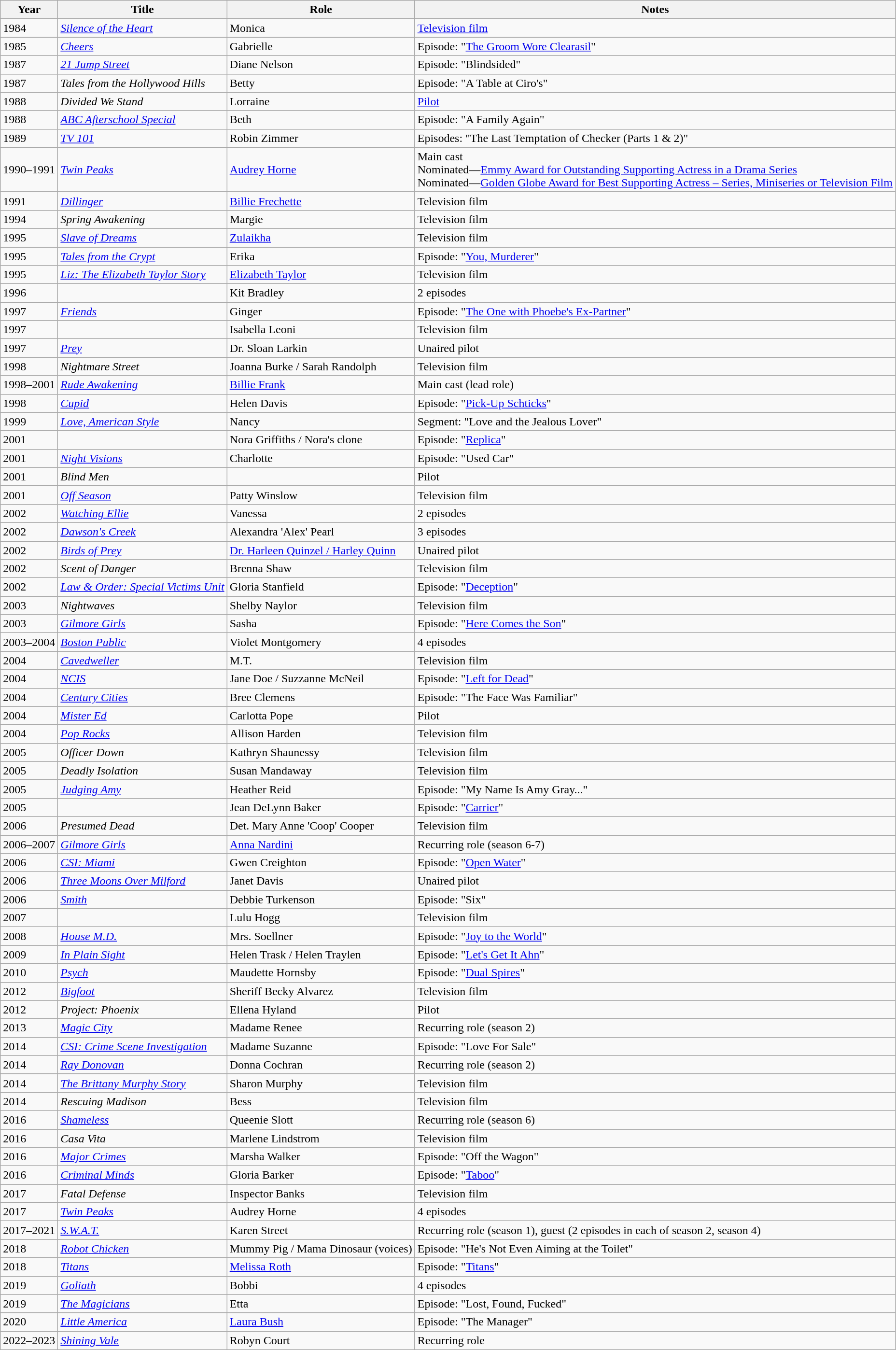<table class="wikitable sortable">
<tr>
<th>Year</th>
<th>Title</th>
<th>Role</th>
<th class="unsortable">Notes</th>
</tr>
<tr>
<td>1984</td>
<td><em><a href='#'>Silence of the Heart</a></em></td>
<td>Monica</td>
<td><a href='#'>Television film</a></td>
</tr>
<tr>
<td>1985</td>
<td><em><a href='#'>Cheers</a></em></td>
<td>Gabrielle</td>
<td>Episode: "<a href='#'>The Groom Wore Clearasil</a>"</td>
</tr>
<tr>
<td>1987</td>
<td><em><a href='#'>21 Jump Street</a></em></td>
<td>Diane Nelson</td>
<td>Episode: "Blindsided"</td>
</tr>
<tr>
<td>1987</td>
<td><em>Tales from the Hollywood Hills</em></td>
<td>Betty</td>
<td>Episode: "A Table at Ciro's"</td>
</tr>
<tr>
<td>1988</td>
<td><em>Divided We Stand</em></td>
<td>Lorraine</td>
<td><a href='#'>Pilot</a></td>
</tr>
<tr>
<td>1988</td>
<td><em><a href='#'>ABC Afterschool Special</a></em></td>
<td>Beth</td>
<td>Episode: "A Family Again"</td>
</tr>
<tr>
<td>1989</td>
<td><em><a href='#'>TV 101</a></em></td>
<td>Robin Zimmer</td>
<td>Episodes: "The Last Temptation of Checker (Parts 1 & 2)"</td>
</tr>
<tr>
<td>1990–1991</td>
<td><em><a href='#'>Twin Peaks</a></em></td>
<td><a href='#'>Audrey Horne</a></td>
<td>Main cast<br>Nominated—<a href='#'>Emmy Award for Outstanding Supporting Actress in a Drama Series</a><br>Nominated—<a href='#'>Golden Globe Award for Best Supporting Actress&nbsp;– Series, Miniseries or Television Film</a></td>
</tr>
<tr>
<td>1991</td>
<td><em><a href='#'>Dillinger</a></em></td>
<td><a href='#'>Billie Frechette</a></td>
<td>Television film</td>
</tr>
<tr>
<td>1994</td>
<td><em>Spring Awakening</em></td>
<td>Margie</td>
<td>Television film</td>
</tr>
<tr>
<td>1995</td>
<td><em><a href='#'>Slave of Dreams</a></em></td>
<td><a href='#'>Zulaikha</a></td>
<td>Television film</td>
</tr>
<tr>
<td>1995</td>
<td><em><a href='#'>Tales from the Crypt</a></em></td>
<td>Erika</td>
<td>Episode: "<a href='#'>You, Murderer</a>"</td>
</tr>
<tr>
<td>1995</td>
<td><em><a href='#'>Liz: The Elizabeth Taylor Story</a></em></td>
<td><a href='#'>Elizabeth Taylor</a></td>
<td>Television film</td>
</tr>
<tr>
<td>1996</td>
<td><em></em></td>
<td>Kit Bradley</td>
<td>2 episodes</td>
</tr>
<tr>
<td>1997</td>
<td><em><a href='#'>Friends</a></em></td>
<td>Ginger</td>
<td>Episode: "<a href='#'>The One with Phoebe's Ex-Partner</a>"</td>
</tr>
<tr>
<td>1997</td>
<td><em></em></td>
<td>Isabella Leoni</td>
<td>Television film</td>
</tr>
<tr>
<td>1997</td>
<td><em><a href='#'>Prey</a></em></td>
<td>Dr. Sloan Larkin</td>
<td>Unaired pilot</td>
</tr>
<tr>
<td>1998</td>
<td><em>Nightmare Street</em></td>
<td>Joanna Burke / Sarah Randolph</td>
<td>Television film</td>
</tr>
<tr>
<td>1998–2001</td>
<td><em><a href='#'>Rude Awakening</a></em></td>
<td><a href='#'>Billie Frank</a></td>
<td>Main cast (lead role)</td>
</tr>
<tr>
<td>1998</td>
<td><em><a href='#'>Cupid</a></em></td>
<td>Helen Davis</td>
<td>Episode: "<a href='#'>Pick-Up Schticks</a>"</td>
</tr>
<tr>
<td>1999</td>
<td><em><a href='#'>Love, American Style</a></em></td>
<td>Nancy</td>
<td>Segment: "Love and the Jealous Lover"</td>
</tr>
<tr>
<td>2001</td>
<td><em></em></td>
<td>Nora Griffiths / Nora's clone</td>
<td>Episode: "<a href='#'>Replica</a>"</td>
</tr>
<tr>
<td>2001</td>
<td><em><a href='#'>Night Visions</a></em></td>
<td>Charlotte</td>
<td>Episode: "Used Car"</td>
</tr>
<tr>
<td>2001</td>
<td><em>Blind Men</em></td>
<td></td>
<td>Pilot</td>
</tr>
<tr>
<td>2001</td>
<td><em><a href='#'>Off Season</a></em></td>
<td>Patty Winslow</td>
<td>Television film</td>
</tr>
<tr>
<td>2002</td>
<td><em><a href='#'>Watching Ellie</a></em></td>
<td>Vanessa</td>
<td>2 episodes</td>
</tr>
<tr>
<td>2002</td>
<td><em><a href='#'>Dawson's Creek</a></em></td>
<td>Alexandra 'Alex' Pearl</td>
<td>3 episodes</td>
</tr>
<tr>
<td>2002</td>
<td><em><a href='#'>Birds of Prey</a></em></td>
<td><a href='#'>Dr. Harleen Quinzel / Harley Quinn</a></td>
<td>Unaired pilot</td>
</tr>
<tr>
<td>2002</td>
<td><em>Scent of Danger</em></td>
<td>Brenna Shaw</td>
<td>Television film</td>
</tr>
<tr>
<td>2002</td>
<td><em><a href='#'>Law & Order: Special Victims Unit</a></em></td>
<td>Gloria Stanfield</td>
<td>Episode: "<a href='#'>Deception</a>"</td>
</tr>
<tr>
<td>2003</td>
<td><em>Nightwaves</em></td>
<td>Shelby Naylor</td>
<td>Television film</td>
</tr>
<tr>
<td>2003</td>
<td><em><a href='#'>Gilmore Girls</a></em></td>
<td>Sasha</td>
<td>Episode: "<a href='#'>Here Comes the Son</a>"</td>
</tr>
<tr>
<td>2003–2004</td>
<td><em><a href='#'>Boston Public</a></em></td>
<td>Violet Montgomery</td>
<td>4 episodes</td>
</tr>
<tr>
<td>2004</td>
<td><em><a href='#'>Cavedweller</a></em></td>
<td>M.T.</td>
<td>Television film</td>
</tr>
<tr>
<td>2004</td>
<td><em><a href='#'>NCIS</a></em></td>
<td>Jane Doe / Suzzanne McNeil</td>
<td>Episode: "<a href='#'>Left for Dead</a>"</td>
</tr>
<tr>
<td>2004</td>
<td><em><a href='#'>Century Cities</a></em></td>
<td>Bree Clemens</td>
<td>Episode: "The Face Was Familiar"</td>
</tr>
<tr>
<td>2004</td>
<td><em><a href='#'>Mister Ed</a></em></td>
<td>Carlotta Pope</td>
<td>Pilot</td>
</tr>
<tr>
<td>2004</td>
<td><em><a href='#'>Pop Rocks</a></em></td>
<td>Allison Harden</td>
<td>Television film</td>
</tr>
<tr>
<td>2005</td>
<td><em>Officer Down</em></td>
<td>Kathryn Shaunessy</td>
<td>Television film</td>
</tr>
<tr>
<td>2005</td>
<td><em>Deadly Isolation</em></td>
<td>Susan Mandaway</td>
<td>Television film</td>
</tr>
<tr>
<td>2005</td>
<td><em><a href='#'>Judging Amy</a></em></td>
<td>Heather Reid</td>
<td>Episode: "My Name Is Amy Gray..."</td>
</tr>
<tr>
<td>2005</td>
<td><em></em></td>
<td>Jean DeLynn Baker</td>
<td>Episode: "<a href='#'>Carrier</a>"</td>
</tr>
<tr>
<td>2006</td>
<td><em>Presumed Dead</em></td>
<td>Det. Mary Anne 'Coop' Cooper</td>
<td>Television film</td>
</tr>
<tr>
<td>2006–2007</td>
<td><em><a href='#'>Gilmore Girls</a></em></td>
<td><a href='#'>Anna Nardini</a></td>
<td>Recurring role (season 6-7)</td>
</tr>
<tr>
<td>2006</td>
<td><em><a href='#'>CSI: Miami</a></em></td>
<td>Gwen Creighton</td>
<td>Episode: "<a href='#'>Open Water</a>"</td>
</tr>
<tr>
<td>2006</td>
<td><em><a href='#'>Three Moons Over Milford</a></em></td>
<td>Janet Davis</td>
<td>Unaired pilot</td>
</tr>
<tr>
<td>2006</td>
<td><em><a href='#'>Smith</a></em></td>
<td>Debbie Turkenson</td>
<td>Episode: "Six"</td>
</tr>
<tr>
<td>2007</td>
<td><em></em></td>
<td>Lulu Hogg</td>
<td>Television film</td>
</tr>
<tr>
<td>2008</td>
<td><em><a href='#'>House M.D.</a></em></td>
<td>Mrs. Soellner</td>
<td>Episode: "<a href='#'>Joy to the World</a>"</td>
</tr>
<tr>
<td>2009</td>
<td><em><a href='#'>In Plain Sight</a></em></td>
<td>Helen Trask / Helen Traylen</td>
<td>Episode: "<a href='#'>Let's Get It Ahn</a>"</td>
</tr>
<tr>
<td>2010</td>
<td><em><a href='#'>Psych</a></em></td>
<td>Maudette Hornsby</td>
<td>Episode: "<a href='#'>Dual Spires</a>"</td>
</tr>
<tr>
<td>2012</td>
<td><em><a href='#'>Bigfoot</a></em></td>
<td>Sheriff Becky Alvarez</td>
<td>Television film</td>
</tr>
<tr>
<td>2012</td>
<td><em>Project: Phoenix</em></td>
<td>Ellena Hyland</td>
<td>Pilot</td>
</tr>
<tr>
<td>2013</td>
<td><em><a href='#'>Magic City</a></em></td>
<td>Madame Renee</td>
<td>Recurring role (season 2)</td>
</tr>
<tr>
<td>2014</td>
<td><em><a href='#'>CSI: Crime Scene Investigation</a></em></td>
<td>Madame Suzanne</td>
<td>Episode: "Love For Sale"</td>
</tr>
<tr>
<td>2014</td>
<td><em><a href='#'>Ray Donovan</a></em></td>
<td>Donna Cochran</td>
<td>Recurring role (season 2)</td>
</tr>
<tr>
<td>2014</td>
<td><em><a href='#'>The Brittany Murphy Story</a></em></td>
<td>Sharon Murphy</td>
<td>Television film</td>
</tr>
<tr>
<td>2014</td>
<td><em>Rescuing Madison</em></td>
<td>Bess</td>
<td>Television film</td>
</tr>
<tr>
<td>2016</td>
<td><em><a href='#'>Shameless</a></em></td>
<td>Queenie Slott</td>
<td>Recurring role (season 6)</td>
</tr>
<tr>
<td>2016</td>
<td><em>Casa Vita</em></td>
<td>Marlene Lindstrom</td>
<td>Television film</td>
</tr>
<tr>
<td>2016</td>
<td><em><a href='#'>Major Crimes</a></em></td>
<td>Marsha Walker</td>
<td>Episode: "Off the Wagon"</td>
</tr>
<tr>
<td>2016</td>
<td><em><a href='#'>Criminal Minds</a></em></td>
<td>Gloria Barker</td>
<td>Episode: "<a href='#'>Taboo</a>"</td>
</tr>
<tr>
<td>2017</td>
<td><em>Fatal Defense</em></td>
<td>Inspector Banks</td>
<td>Television film</td>
</tr>
<tr>
<td>2017</td>
<td><em><a href='#'>Twin Peaks</a></em></td>
<td>Audrey Horne</td>
<td>4 episodes</td>
</tr>
<tr>
<td>2017–2021</td>
<td><em><a href='#'>S.W.A.T.</a></em></td>
<td>Karen Street</td>
<td>Recurring role (season 1), guest (2 episodes in each of season 2, season 4)</td>
</tr>
<tr>
<td>2018</td>
<td><em><a href='#'>Robot Chicken</a></em></td>
<td>Mummy Pig / Mama Dinosaur (voices)</td>
<td>Episode: "He's Not Even Aiming at the Toilet"</td>
</tr>
<tr>
<td>2018</td>
<td><em><a href='#'>Titans</a></em></td>
<td><a href='#'>Melissa Roth</a></td>
<td>Episode: "<a href='#'>Titans</a>"</td>
</tr>
<tr>
<td>2019</td>
<td><em><a href='#'>Goliath</a></em></td>
<td>Bobbi</td>
<td>4 episodes</td>
</tr>
<tr>
<td>2019</td>
<td><em><a href='#'>The Magicians</a></em></td>
<td>Etta</td>
<td>Episode: "Lost, Found, Fucked"</td>
</tr>
<tr>
<td>2020</td>
<td><em><a href='#'>Little America</a></em></td>
<td><a href='#'>Laura Bush</a></td>
<td>Episode: "The Manager"</td>
</tr>
<tr>
<td>2022–2023</td>
<td><em><a href='#'>Shining Vale</a></em></td>
<td>Robyn Court</td>
<td>Recurring role</td>
</tr>
</table>
